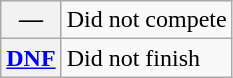<table class="wikitable">
<tr>
<th scope="row">—</th>
<td>Did not compete</td>
</tr>
<tr>
<th scope="row"><a href='#'>DNF</a></th>
<td>Did not finish</td>
</tr>
</table>
